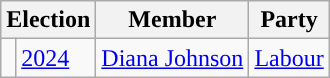<table class="wikitable">
<tr>
<th colspan="2">Election</th>
<th>Member</th>
<th>Party</th>
</tr>
<tr>
<td style="color:inherit;background-color: "></td>
<td><a href='#'>2024</a></td>
<td><a href='#'>Diana Johnson</a></td>
<td><a href='#'>Labour</a></td>
</tr>
</table>
